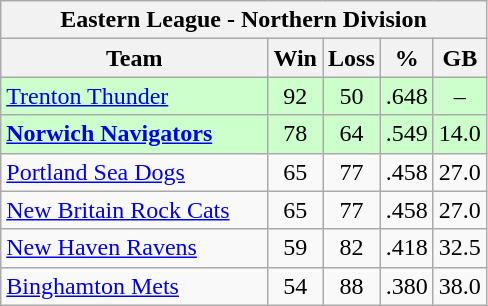<table class="wikitable">
<tr>
<th colspan="5">Eastern League - Northern Division</th>
</tr>
<tr>
<th width="55%">Team</th>
<th>Win</th>
<th>Loss</th>
<th>%</th>
<th>GB</th>
</tr>
<tr align=center bgcolor="#CCFFCC">
<td align=left><a href='#'>Trenton Thunder</a></td>
<td>92</td>
<td>50</td>
<td>.648</td>
<td>–</td>
</tr>
<tr align=center bgcolor="#CCFFCC">
<td align=left><strong><a href='#'>Norwich Navigators</a></strong></td>
<td>78</td>
<td>64</td>
<td>.549</td>
<td>14.0</td>
</tr>
<tr align=center>
<td align=left><a href='#'>Portland Sea Dogs</a></td>
<td>65</td>
<td>77</td>
<td>.458</td>
<td>27.0</td>
</tr>
<tr align=center>
<td align=left><a href='#'>New Britain Rock Cats</a></td>
<td>65</td>
<td>77</td>
<td>.458</td>
<td>27.0</td>
</tr>
<tr align=center>
<td align=left><a href='#'>New Haven Ravens</a></td>
<td>59</td>
<td>82</td>
<td>.418</td>
<td>32.5</td>
</tr>
<tr align=center>
<td align=left><a href='#'>Binghamton Mets</a></td>
<td>54</td>
<td>88</td>
<td>.380</td>
<td>38.0</td>
</tr>
</table>
